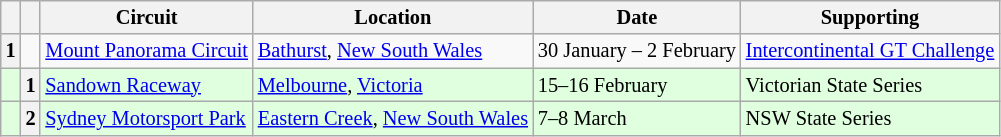<table class="wikitable" style="font-size: 85%">
<tr>
<th></th>
<th></th>
<th>Circuit</th>
<th>Location</th>
<th>Date</th>
<th>Supporting</th>
</tr>
<tr>
<th>1</th>
<td></td>
<td> <a href='#'>Mount Panorama Circuit</a></td>
<td><a href='#'>Bathurst</a>, <a href='#'>New South Wales</a></td>
<td>30 January – 2 February</td>
<td><a href='#'>Intercontinental GT Challenge</a></td>
</tr>
<tr bgcolor=#DFFFDF>
<td></td>
<th>1</th>
<td> <a href='#'>Sandown Raceway</a></td>
<td><a href='#'>Melbourne</a>, <a href='#'>Victoria</a></td>
<td>15–16 February</td>
<td>Victorian State Series</td>
</tr>
<tr bgcolor=#DFFFDF>
<td></td>
<th>2</th>
<td> <a href='#'>Sydney Motorsport Park</a></td>
<td><a href='#'>Eastern Creek</a>, <a href='#'>New South Wales</a></td>
<td>7–8 March</td>
<td>NSW State Series</td>
</tr>
</table>
